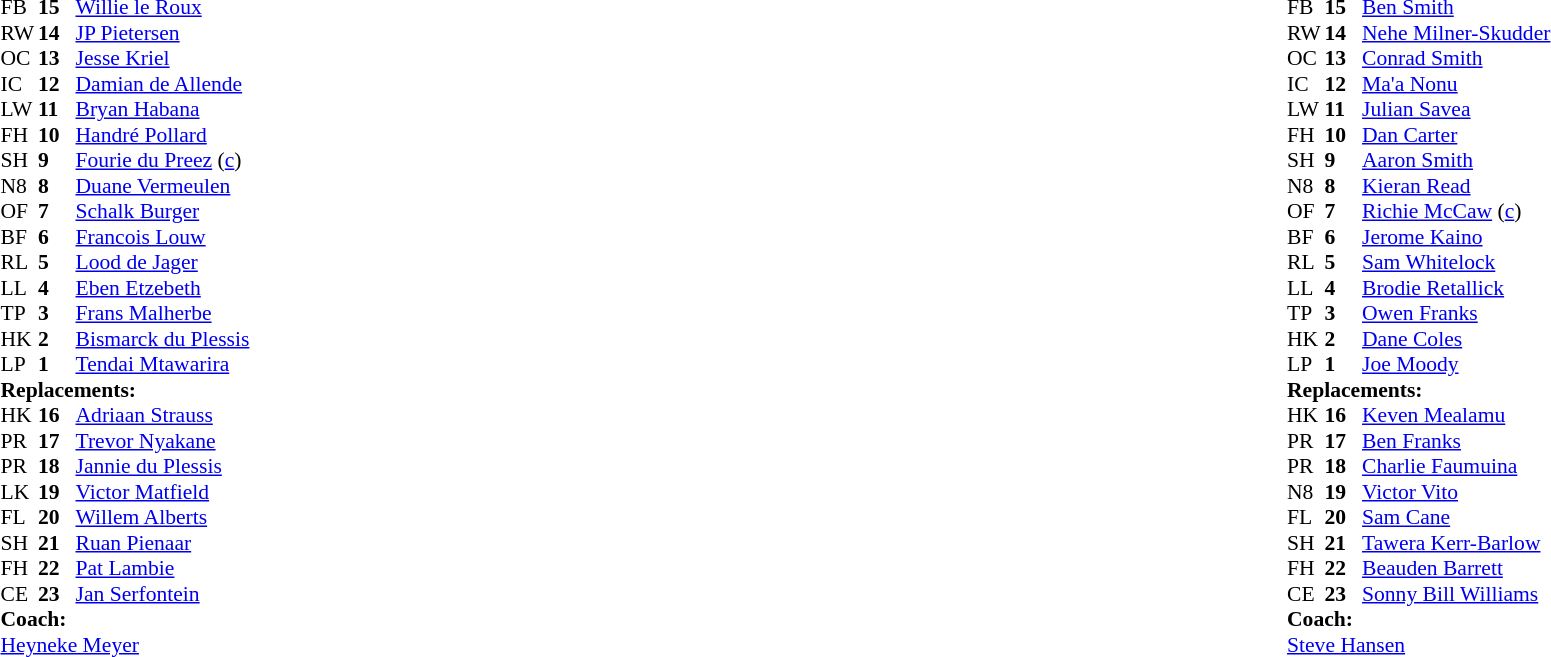<table style="width:100%">
<tr>
<td style="vertical-align:top;width:50%"><br><table style="font-size:90%" cellspacing="0" cellpadding="0">
<tr>
<th width="25"></th>
<th width="25"></th>
</tr>
<tr>
<td>FB</td>
<td><strong>15</strong></td>
<td><a href='#'>Willie le Roux</a></td>
</tr>
<tr>
<td>RW</td>
<td><strong>14</strong></td>
<td><a href='#'>JP Pietersen</a></td>
</tr>
<tr>
<td>OC</td>
<td><strong>13</strong></td>
<td><a href='#'>Jesse Kriel</a></td>
</tr>
<tr>
<td>IC</td>
<td><strong>12</strong></td>
<td><a href='#'>Damian de Allende</a></td>
<td></td>
<td></td>
</tr>
<tr>
<td>LW</td>
<td><strong>11</strong></td>
<td><a href='#'>Bryan Habana</a></td>
<td></td>
</tr>
<tr>
<td>FH</td>
<td><strong>10</strong></td>
<td><a href='#'>Handré Pollard</a></td>
<td></td>
<td></td>
</tr>
<tr>
<td>SH</td>
<td><strong>9</strong></td>
<td><a href='#'>Fourie du Preez</a> (<a href='#'>c</a>)</td>
</tr>
<tr>
<td>N8</td>
<td><strong>8</strong></td>
<td><a href='#'>Duane Vermeulen</a></td>
</tr>
<tr>
<td>OF</td>
<td><strong>7</strong></td>
<td><a href='#'>Schalk Burger</a></td>
<td></td>
<td></td>
<td></td>
<td></td>
</tr>
<tr>
<td>BF</td>
<td><strong>6</strong></td>
<td><a href='#'>Francois Louw</a></td>
<td></td>
<td colspan=2></td>
</tr>
<tr>
<td>RL</td>
<td><strong>5</strong></td>
<td><a href='#'>Lood de Jager</a></td>
<td></td>
<td></td>
</tr>
<tr>
<td>LL</td>
<td><strong>4</strong></td>
<td><a href='#'>Eben Etzebeth</a></td>
</tr>
<tr>
<td>TP</td>
<td><strong>3</strong></td>
<td><a href='#'>Frans Malherbe</a></td>
<td></td>
<td></td>
</tr>
<tr>
<td>HK</td>
<td><strong>2</strong></td>
<td><a href='#'>Bismarck du Plessis</a></td>
<td></td>
<td></td>
</tr>
<tr>
<td>LP</td>
<td><strong>1</strong></td>
<td><a href='#'>Tendai Mtawarira</a></td>
<td></td>
<td></td>
</tr>
<tr>
<td colspan=3><strong>Replacements:</strong></td>
</tr>
<tr>
<td>HK</td>
<td><strong>16</strong></td>
<td><a href='#'>Adriaan Strauss</a></td>
<td></td>
<td></td>
</tr>
<tr>
<td>PR</td>
<td><strong>17</strong></td>
<td><a href='#'>Trevor Nyakane</a></td>
<td></td>
<td></td>
</tr>
<tr>
<td>PR</td>
<td><strong>18</strong></td>
<td><a href='#'>Jannie du Plessis</a></td>
<td></td>
<td></td>
</tr>
<tr>
<td>LK</td>
<td><strong>19</strong></td>
<td><a href='#'>Victor Matfield</a></td>
<td></td>
<td></td>
</tr>
<tr>
<td>FL</td>
<td><strong>20</strong></td>
<td><a href='#'>Willem Alberts</a></td>
<td></td>
<td></td>
<td></td>
<td></td>
</tr>
<tr>
<td>SH</td>
<td><strong>21</strong></td>
<td><a href='#'>Ruan Pienaar</a></td>
</tr>
<tr>
<td>FH</td>
<td><strong>22</strong></td>
<td><a href='#'>Pat Lambie</a></td>
<td></td>
<td></td>
</tr>
<tr>
<td>CE</td>
<td><strong>23</strong></td>
<td><a href='#'>Jan Serfontein</a></td>
<td></td>
<td></td>
</tr>
<tr>
<td colspan=3><strong>Coach:</strong></td>
</tr>
<tr>
<td colspan="4"> <a href='#'>Heyneke Meyer</a></td>
</tr>
</table>
</td>
<td style="vertical-align:top"></td>
<td style="vertical-align:top;width:50%"><br><table style="font-size:90%" cellspacing="0" cellpadding="0" align="center">
<tr>
<th width="25"></th>
<th width="25"></th>
</tr>
<tr>
<td>FB</td>
<td><strong>15</strong></td>
<td><a href='#'>Ben Smith</a></td>
</tr>
<tr>
<td>RW</td>
<td><strong>14</strong></td>
<td><a href='#'>Nehe Milner-Skudder</a></td>
<td></td>
<td></td>
</tr>
<tr>
<td>OC</td>
<td><strong>13</strong></td>
<td><a href='#'>Conrad Smith</a></td>
</tr>
<tr>
<td>IC</td>
<td><strong>12</strong></td>
<td><a href='#'>Ma'a Nonu</a></td>
<td></td>
<td></td>
</tr>
<tr>
<td>LW</td>
<td><strong>11</strong></td>
<td><a href='#'>Julian Savea</a></td>
</tr>
<tr>
<td>FH</td>
<td><strong>10</strong></td>
<td><a href='#'>Dan Carter</a></td>
</tr>
<tr>
<td>SH</td>
<td><strong>9</strong></td>
<td><a href='#'>Aaron Smith</a></td>
</tr>
<tr>
<td>N8</td>
<td><strong>8</strong></td>
<td><a href='#'>Kieran Read</a></td>
</tr>
<tr>
<td>OF</td>
<td><strong>7</strong></td>
<td><a href='#'>Richie McCaw</a> (<a href='#'>c</a>)</td>
</tr>
<tr>
<td>BF</td>
<td><strong>6</strong></td>
<td><a href='#'>Jerome Kaino</a></td>
<td></td>
<td></td>
</tr>
<tr>
<td>RL</td>
<td><strong>5</strong></td>
<td><a href='#'>Sam Whitelock</a></td>
</tr>
<tr>
<td>LL</td>
<td><strong>4</strong></td>
<td><a href='#'>Brodie Retallick</a></td>
</tr>
<tr>
<td>TP</td>
<td><strong>3</strong></td>
<td><a href='#'>Owen Franks</a></td>
<td></td>
<td></td>
</tr>
<tr>
<td>HK</td>
<td><strong>2</strong></td>
<td><a href='#'>Dane Coles</a></td>
<td></td>
<td></td>
</tr>
<tr>
<td>LP</td>
<td><strong>1</strong></td>
<td><a href='#'>Joe Moody</a></td>
<td></td>
<td></td>
</tr>
<tr>
<td colspan=3><strong>Replacements:</strong></td>
</tr>
<tr>
<td>HK</td>
<td><strong>16</strong></td>
<td><a href='#'>Keven Mealamu</a></td>
<td></td>
<td></td>
</tr>
<tr>
<td>PR</td>
<td><strong>17</strong></td>
<td><a href='#'>Ben Franks</a></td>
<td></td>
<td></td>
</tr>
<tr>
<td>PR</td>
<td><strong>18</strong></td>
<td><a href='#'>Charlie Faumuina</a></td>
<td></td>
<td></td>
</tr>
<tr>
<td>N8</td>
<td><strong>19</strong></td>
<td><a href='#'>Victor Vito</a></td>
</tr>
<tr>
<td>FL</td>
<td><strong>20</strong></td>
<td><a href='#'>Sam Cane</a></td>
<td></td>
<td></td>
</tr>
<tr>
<td>SH</td>
<td><strong>21</strong></td>
<td><a href='#'>Tawera Kerr-Barlow</a></td>
</tr>
<tr>
<td>FH</td>
<td><strong>22</strong></td>
<td><a href='#'>Beauden Barrett</a></td>
<td></td>
<td></td>
</tr>
<tr>
<td>CE</td>
<td><strong>23</strong></td>
<td><a href='#'>Sonny Bill Williams</a></td>
<td></td>
<td></td>
</tr>
<tr>
<td colspan=3><strong>Coach:</strong></td>
</tr>
<tr>
<td colspan="4"> <a href='#'>Steve Hansen</a></td>
</tr>
</table>
</td>
</tr>
</table>
